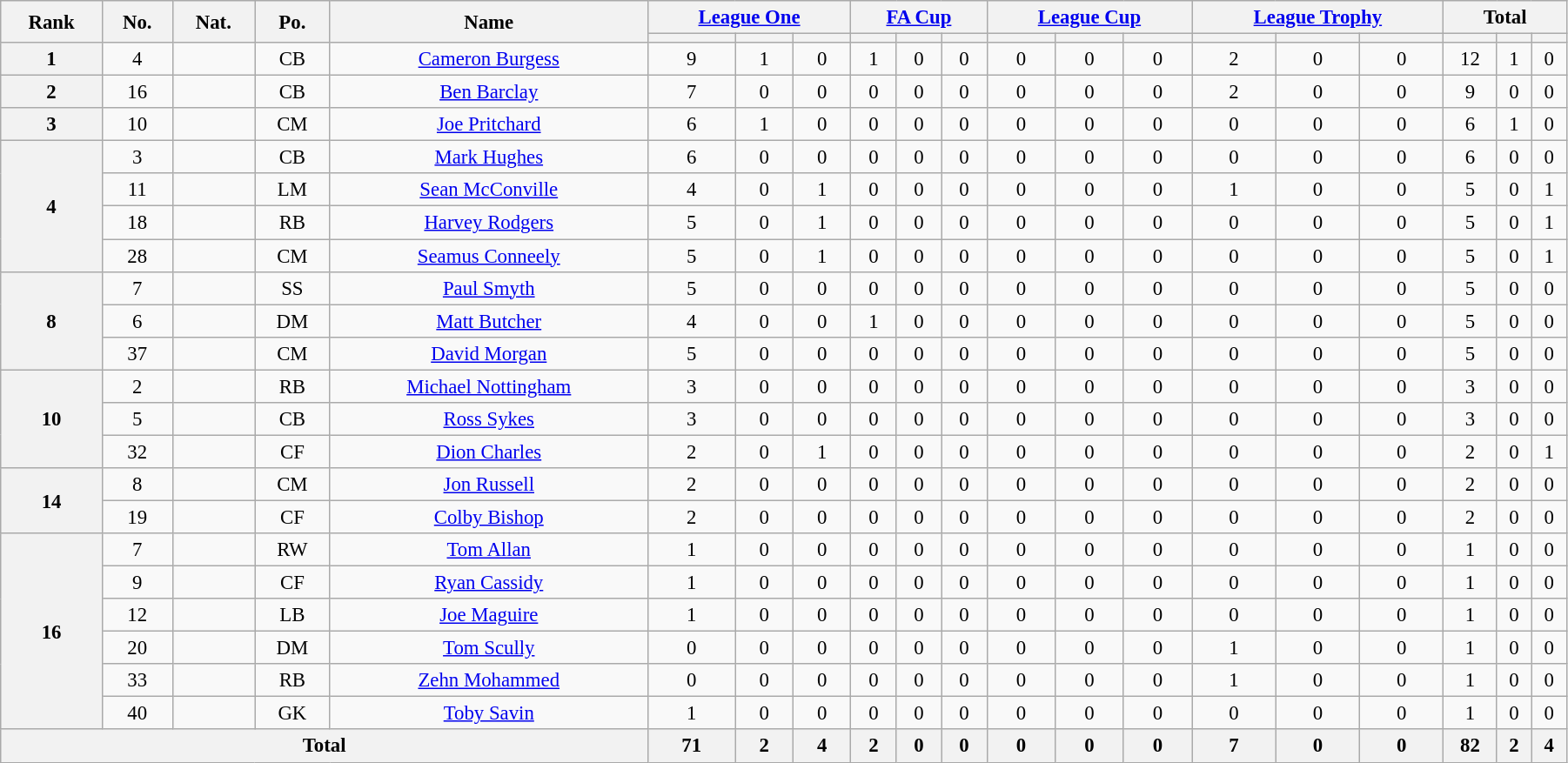<table class="wikitable" style="text-align:center; font-size:95%; width:95%;">
<tr>
<th rowspan=2>Rank</th>
<th rowspan=2>No.</th>
<th rowspan=2>Nat.</th>
<th rowspan=2>Po.</th>
<th rowspan=2>Name</th>
<th colspan=3><a href='#'>League One</a></th>
<th colspan=3><a href='#'>FA Cup</a></th>
<th colspan=3><a href='#'>League Cup</a></th>
<th colspan=3><a href='#'>League Trophy</a></th>
<th colspan=3>Total</th>
</tr>
<tr>
<th></th>
<th></th>
<th></th>
<th></th>
<th></th>
<th></th>
<th></th>
<th></th>
<th></th>
<th></th>
<th></th>
<th></th>
<th></th>
<th></th>
<th></th>
</tr>
<tr>
<th rowspan=1>1</th>
<td>4</td>
<td></td>
<td>CB</td>
<td><a href='#'>Cameron Burgess</a></td>
<td>9</td>
<td>1</td>
<td>0</td>
<td>1</td>
<td>0</td>
<td>0</td>
<td>0</td>
<td>0</td>
<td>0</td>
<td>2</td>
<td>0</td>
<td>0</td>
<td>12</td>
<td>1</td>
<td>0</td>
</tr>
<tr>
<th rowspan=1>2</th>
<td>16</td>
<td></td>
<td>CB</td>
<td><a href='#'>Ben Barclay</a></td>
<td>7</td>
<td>0</td>
<td>0</td>
<td>0</td>
<td>0</td>
<td>0</td>
<td>0</td>
<td>0</td>
<td>0</td>
<td>2</td>
<td>0</td>
<td>0</td>
<td>9</td>
<td>0</td>
<td>0</td>
</tr>
<tr>
<th rowspan=1>3</th>
<td>10</td>
<td></td>
<td>CM</td>
<td><a href='#'>Joe Pritchard</a></td>
<td>6</td>
<td>1</td>
<td>0</td>
<td>0</td>
<td>0</td>
<td>0</td>
<td>0</td>
<td>0</td>
<td>0</td>
<td>0</td>
<td>0</td>
<td>0</td>
<td>6</td>
<td>1</td>
<td>0</td>
</tr>
<tr>
<th rowspan=4>4</th>
<td>3</td>
<td></td>
<td>CB</td>
<td><a href='#'>Mark Hughes</a></td>
<td>6</td>
<td>0</td>
<td>0</td>
<td>0</td>
<td>0</td>
<td>0</td>
<td>0</td>
<td>0</td>
<td>0</td>
<td>0</td>
<td>0</td>
<td>0</td>
<td>6</td>
<td>0</td>
<td>0</td>
</tr>
<tr>
<td>11</td>
<td></td>
<td>LM</td>
<td><a href='#'>Sean McConville</a></td>
<td>4</td>
<td>0</td>
<td>1</td>
<td>0</td>
<td>0</td>
<td>0</td>
<td>0</td>
<td>0</td>
<td>0</td>
<td>1</td>
<td>0</td>
<td>0</td>
<td>5</td>
<td>0</td>
<td>1</td>
</tr>
<tr>
<td>18</td>
<td></td>
<td>RB</td>
<td><a href='#'>Harvey Rodgers</a></td>
<td>5</td>
<td>0</td>
<td>1</td>
<td>0</td>
<td>0</td>
<td>0</td>
<td>0</td>
<td>0</td>
<td>0</td>
<td>0</td>
<td>0</td>
<td>0</td>
<td>5</td>
<td>0</td>
<td>1</td>
</tr>
<tr>
<td>28</td>
<td></td>
<td>CM</td>
<td><a href='#'>Seamus Conneely</a></td>
<td>5</td>
<td>0</td>
<td>1</td>
<td>0</td>
<td>0</td>
<td>0</td>
<td>0</td>
<td>0</td>
<td>0</td>
<td>0</td>
<td>0</td>
<td>0</td>
<td>5</td>
<td>0</td>
<td>1</td>
</tr>
<tr>
<th rowspan=3>8</th>
<td>7</td>
<td></td>
<td>SS</td>
<td><a href='#'>Paul Smyth</a></td>
<td>5</td>
<td>0</td>
<td>0</td>
<td>0</td>
<td>0</td>
<td>0</td>
<td>0</td>
<td>0</td>
<td>0</td>
<td>0</td>
<td>0</td>
<td>0</td>
<td>5</td>
<td>0</td>
<td>0</td>
</tr>
<tr>
<td>6</td>
<td></td>
<td>DM</td>
<td><a href='#'>Matt Butcher</a></td>
<td>4</td>
<td>0</td>
<td>0</td>
<td>1</td>
<td>0</td>
<td>0</td>
<td>0</td>
<td>0</td>
<td>0</td>
<td>0</td>
<td>0</td>
<td>0</td>
<td>5</td>
<td>0</td>
<td>0</td>
</tr>
<tr>
<td>37</td>
<td></td>
<td>CM</td>
<td><a href='#'>David Morgan</a></td>
<td>5</td>
<td>0</td>
<td>0</td>
<td>0</td>
<td>0</td>
<td>0</td>
<td>0</td>
<td>0</td>
<td>0</td>
<td>0</td>
<td>0</td>
<td>0</td>
<td>5</td>
<td>0</td>
<td>0</td>
</tr>
<tr>
<th rowspan=3>10</th>
<td>2</td>
<td></td>
<td>RB</td>
<td><a href='#'>Michael Nottingham</a></td>
<td>3</td>
<td>0</td>
<td>0</td>
<td>0</td>
<td>0</td>
<td>0</td>
<td>0</td>
<td>0</td>
<td>0</td>
<td>0</td>
<td>0</td>
<td>0</td>
<td>3</td>
<td>0</td>
<td>0</td>
</tr>
<tr>
<td>5</td>
<td></td>
<td>CB</td>
<td><a href='#'>Ross Sykes</a></td>
<td>3</td>
<td>0</td>
<td>0</td>
<td>0</td>
<td>0</td>
<td>0</td>
<td>0</td>
<td>0</td>
<td>0</td>
<td>0</td>
<td>0</td>
<td>0</td>
<td>3</td>
<td>0</td>
<td>0</td>
</tr>
<tr>
<td>32</td>
<td></td>
<td>CF</td>
<td><a href='#'>Dion Charles</a></td>
<td>2</td>
<td>0</td>
<td>1</td>
<td>0</td>
<td>0</td>
<td>0</td>
<td>0</td>
<td>0</td>
<td>0</td>
<td>0</td>
<td>0</td>
<td>0</td>
<td>2</td>
<td>0</td>
<td>1</td>
</tr>
<tr>
<th rowspan=2>14</th>
<td>8</td>
<td></td>
<td>CM</td>
<td><a href='#'>Jon Russell</a></td>
<td>2</td>
<td>0</td>
<td>0</td>
<td>0</td>
<td>0</td>
<td>0</td>
<td>0</td>
<td>0</td>
<td>0</td>
<td>0</td>
<td>0</td>
<td>0</td>
<td>2</td>
<td>0</td>
<td>0</td>
</tr>
<tr>
<td>19</td>
<td></td>
<td>CF</td>
<td><a href='#'>Colby Bishop</a></td>
<td>2</td>
<td>0</td>
<td>0</td>
<td>0</td>
<td>0</td>
<td>0</td>
<td>0</td>
<td>0</td>
<td>0</td>
<td>0</td>
<td>0</td>
<td>0</td>
<td>2</td>
<td>0</td>
<td>0</td>
</tr>
<tr>
<th rowspan=6>16</th>
<td>7</td>
<td></td>
<td>RW</td>
<td><a href='#'>Tom Allan</a></td>
<td>1</td>
<td>0</td>
<td>0</td>
<td>0</td>
<td>0</td>
<td>0</td>
<td>0</td>
<td>0</td>
<td>0</td>
<td>0</td>
<td>0</td>
<td>0</td>
<td>1</td>
<td>0</td>
<td>0</td>
</tr>
<tr>
<td>9</td>
<td></td>
<td>CF</td>
<td><a href='#'>Ryan Cassidy</a></td>
<td>1</td>
<td>0</td>
<td>0</td>
<td>0</td>
<td>0</td>
<td>0</td>
<td>0</td>
<td>0</td>
<td>0</td>
<td>0</td>
<td>0</td>
<td>0</td>
<td>1</td>
<td>0</td>
<td>0</td>
</tr>
<tr>
<td>12</td>
<td></td>
<td>LB</td>
<td><a href='#'>Joe Maguire</a></td>
<td>1</td>
<td>0</td>
<td>0</td>
<td>0</td>
<td>0</td>
<td>0</td>
<td>0</td>
<td>0</td>
<td>0</td>
<td>0</td>
<td>0</td>
<td>0</td>
<td>1</td>
<td>0</td>
<td>0</td>
</tr>
<tr>
<td>20</td>
<td></td>
<td>DM</td>
<td><a href='#'>Tom Scully</a></td>
<td>0</td>
<td>0</td>
<td>0</td>
<td>0</td>
<td>0</td>
<td>0</td>
<td>0</td>
<td>0</td>
<td>0</td>
<td>1</td>
<td>0</td>
<td>0</td>
<td>1</td>
<td>0</td>
<td>0</td>
</tr>
<tr>
<td>33</td>
<td></td>
<td>RB</td>
<td><a href='#'>Zehn Mohammed</a></td>
<td>0</td>
<td>0</td>
<td>0</td>
<td>0</td>
<td>0</td>
<td>0</td>
<td>0</td>
<td>0</td>
<td>0</td>
<td>1</td>
<td>0</td>
<td>0</td>
<td>1</td>
<td>0</td>
<td>0</td>
</tr>
<tr>
<td>40</td>
<td></td>
<td>GK</td>
<td><a href='#'>Toby Savin</a></td>
<td>1</td>
<td>0</td>
<td>0</td>
<td>0</td>
<td>0</td>
<td>0</td>
<td>0</td>
<td>0</td>
<td>0</td>
<td>0</td>
<td>0</td>
<td>0</td>
<td>1</td>
<td>0</td>
<td>0</td>
</tr>
<tr>
<th colspan=5>Total</th>
<th>71</th>
<th>2</th>
<th>4</th>
<th>2</th>
<th>0</th>
<th>0</th>
<th>0</th>
<th>0</th>
<th>0</th>
<th>7</th>
<th>0</th>
<th>0</th>
<th>82</th>
<th>2</th>
<th>4</th>
</tr>
</table>
